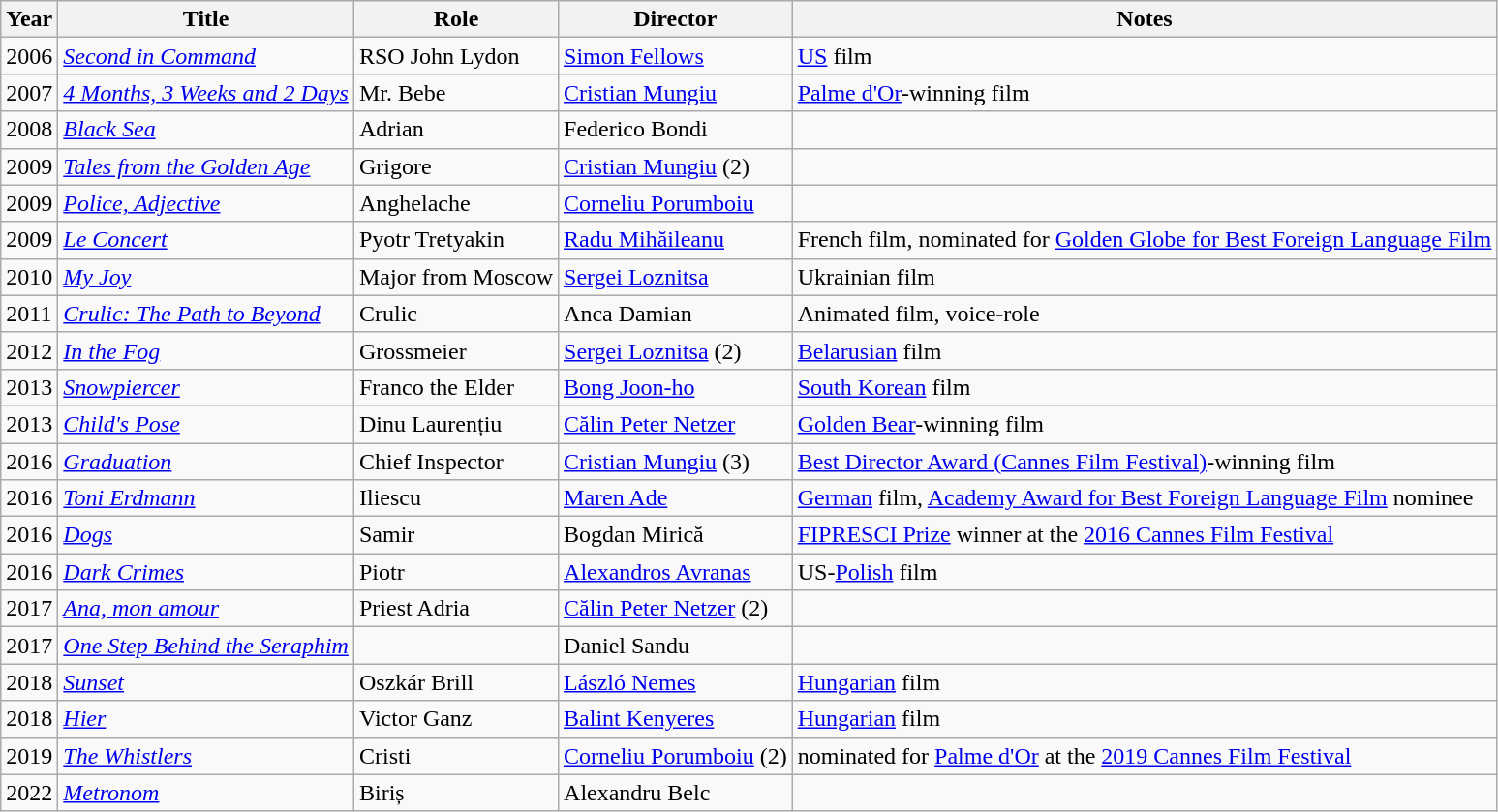<table class="wikitable sortable">
<tr>
<th>Year</th>
<th>Title</th>
<th>Role</th>
<th>Director</th>
<th class="unsortable">Notes</th>
</tr>
<tr>
<td>2006</td>
<td><em><a href='#'>Second in Command</a></em></td>
<td>RSO John Lydon</td>
<td><a href='#'>Simon Fellows</a></td>
<td><a href='#'>US</a> film</td>
</tr>
<tr>
<td>2007</td>
<td><em><a href='#'>4 Months, 3 Weeks and 2 Days</a></em></td>
<td>Mr. Bebe</td>
<td><a href='#'>Cristian Mungiu</a></td>
<td><a href='#'>Palme d'Or</a>-winning film</td>
</tr>
<tr>
<td>2008</td>
<td><em><a href='#'>Black Sea</a></em></td>
<td>Adrian</td>
<td>Federico Bondi</td>
<td></td>
</tr>
<tr>
<td>2009</td>
<td><em><a href='#'>Tales from the Golden Age</a></em></td>
<td>Grigore</td>
<td><a href='#'>Cristian Mungiu</a> (2)</td>
<td></td>
</tr>
<tr>
<td>2009</td>
<td><em><a href='#'>Police, Adjective</a></em></td>
<td>Anghelache</td>
<td><a href='#'>Corneliu Porumboiu</a></td>
<td></td>
</tr>
<tr>
<td>2009</td>
<td><em><a href='#'>Le Concert</a></em></td>
<td>Pyotr Tretyakin</td>
<td><a href='#'>Radu Mihăileanu</a></td>
<td>French film, nominated for <a href='#'>Golden Globe for Best Foreign Language Film</a></td>
</tr>
<tr>
<td>2010</td>
<td><em><a href='#'>My Joy</a></em></td>
<td>Major from Moscow</td>
<td><a href='#'>Sergei Loznitsa</a></td>
<td>Ukrainian film</td>
</tr>
<tr>
<td>2011</td>
<td><em><a href='#'>Crulic: The Path to Beyond</a></em></td>
<td>Crulic</td>
<td>Anca Damian</td>
<td>Animated film, voice-role</td>
</tr>
<tr>
<td>2012</td>
<td><em><a href='#'>In the Fog</a></em></td>
<td>Grossmeier</td>
<td><a href='#'>Sergei Loznitsa</a> (2)</td>
<td><a href='#'>Belarusian</a> film</td>
</tr>
<tr>
<td>2013</td>
<td><em><a href='#'>Snowpiercer</a></em></td>
<td>Franco the Elder</td>
<td><a href='#'>Bong Joon-ho</a></td>
<td><a href='#'>South Korean</a> film</td>
</tr>
<tr>
<td>2013</td>
<td><em><a href='#'>Child's Pose</a></em></td>
<td>Dinu Laurențiu</td>
<td><a href='#'>Călin Peter Netzer</a></td>
<td><a href='#'>Golden Bear</a>-winning film</td>
</tr>
<tr>
<td>2016</td>
<td><em><a href='#'>Graduation</a></em></td>
<td>Chief Inspector</td>
<td><a href='#'>Cristian Mungiu</a> (3)</td>
<td><a href='#'>Best Director Award (Cannes Film Festival)</a>-winning film</td>
</tr>
<tr>
<td>2016</td>
<td><em><a href='#'>Toni Erdmann</a></em></td>
<td>Iliescu</td>
<td><a href='#'>Maren Ade</a></td>
<td><a href='#'>German</a> film, <a href='#'>Academy Award for Best Foreign Language Film</a> nominee</td>
</tr>
<tr>
<td>2016</td>
<td><em><a href='#'>Dogs</a></em></td>
<td>Samir</td>
<td>Bogdan Mirică</td>
<td><a href='#'>FIPRESCI Prize</a> winner at the <a href='#'>2016 Cannes Film Festival</a></td>
</tr>
<tr>
<td>2016</td>
<td><em><a href='#'>Dark Crimes</a></em></td>
<td>Piotr</td>
<td><a href='#'>Alexandros Avranas</a></td>
<td>US-<a href='#'>Polish</a> film</td>
</tr>
<tr>
<td>2017</td>
<td><em><a href='#'>Ana, mon amour</a></em></td>
<td>Priest Adria</td>
<td><a href='#'>Călin Peter Netzer</a> (2)</td>
<td></td>
</tr>
<tr>
<td>2017</td>
<td><em><a href='#'>One Step Behind the Seraphim</a></em></td>
<td></td>
<td>Daniel Sandu</td>
<td></td>
</tr>
<tr>
<td>2018</td>
<td><em><a href='#'>Sunset</a></em></td>
<td>Oszkár Brill</td>
<td><a href='#'>László Nemes</a></td>
<td><a href='#'>Hungarian</a> film</td>
</tr>
<tr>
<td>2018</td>
<td><em><a href='#'>Hier</a></em></td>
<td>Victor Ganz</td>
<td><a href='#'>Balint Kenyeres</a></td>
<td><a href='#'>Hungarian</a> film</td>
</tr>
<tr>
<td>2019</td>
<td><em><a href='#'>The Whistlers</a></em></td>
<td>Cristi</td>
<td><a href='#'>Corneliu Porumboiu</a> (2)</td>
<td>nominated for <a href='#'>Palme d'Or</a> at the <a href='#'>2019 Cannes Film Festival</a></td>
</tr>
<tr>
<td>2022</td>
<td><em><a href='#'>Metronom</a></em></td>
<td>Biriș</td>
<td>Alexandru Belc</td>
<td></td>
</tr>
</table>
